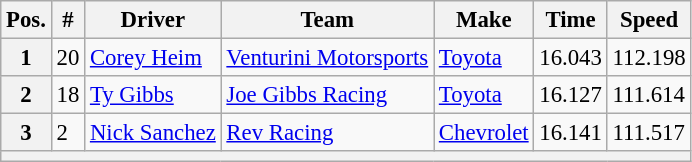<table class="wikitable" style="font-size:95%">
<tr>
<th>Pos.</th>
<th>#</th>
<th>Driver</th>
<th>Team</th>
<th>Make</th>
<th>Time</th>
<th>Speed</th>
</tr>
<tr>
<th>1</th>
<td>20</td>
<td><a href='#'>Corey Heim</a></td>
<td><a href='#'>Venturini Motorsports</a></td>
<td><a href='#'>Toyota</a></td>
<td>16.043</td>
<td>112.198</td>
</tr>
<tr>
<th>2</th>
<td>18</td>
<td><a href='#'>Ty Gibbs</a></td>
<td><a href='#'>Joe Gibbs Racing</a></td>
<td><a href='#'>Toyota</a></td>
<td>16.127</td>
<td>111.614</td>
</tr>
<tr>
<th>3</th>
<td>2</td>
<td><a href='#'>Nick Sanchez</a></td>
<td><a href='#'>Rev Racing</a></td>
<td><a href='#'>Chevrolet</a></td>
<td>16.141</td>
<td>111.517</td>
</tr>
<tr>
<th colspan="7"></th>
</tr>
</table>
